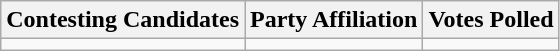<table class="wikitable sortable">
<tr>
<th>Contesting Candidates</th>
<th>Party Affiliation</th>
<th>Votes Polled</th>
</tr>
<tr>
<td></td>
<td></td>
<td></td>
</tr>
</table>
